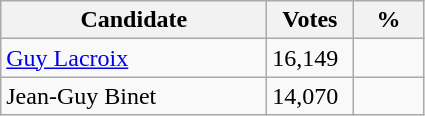<table class="wikitable">
<tr>
<th style="width: 170px">Candidate </th>
<th style="width: 50px">Votes</th>
<th style="width: 40px">%</th>
</tr>
<tr>
<td><a href='#'>Guy Lacroix</a></td>
<td>16,149</td>
<td></td>
</tr>
<tr>
<td>Jean-Guy Binet</td>
<td>14,070</td>
<td></td>
</tr>
</table>
